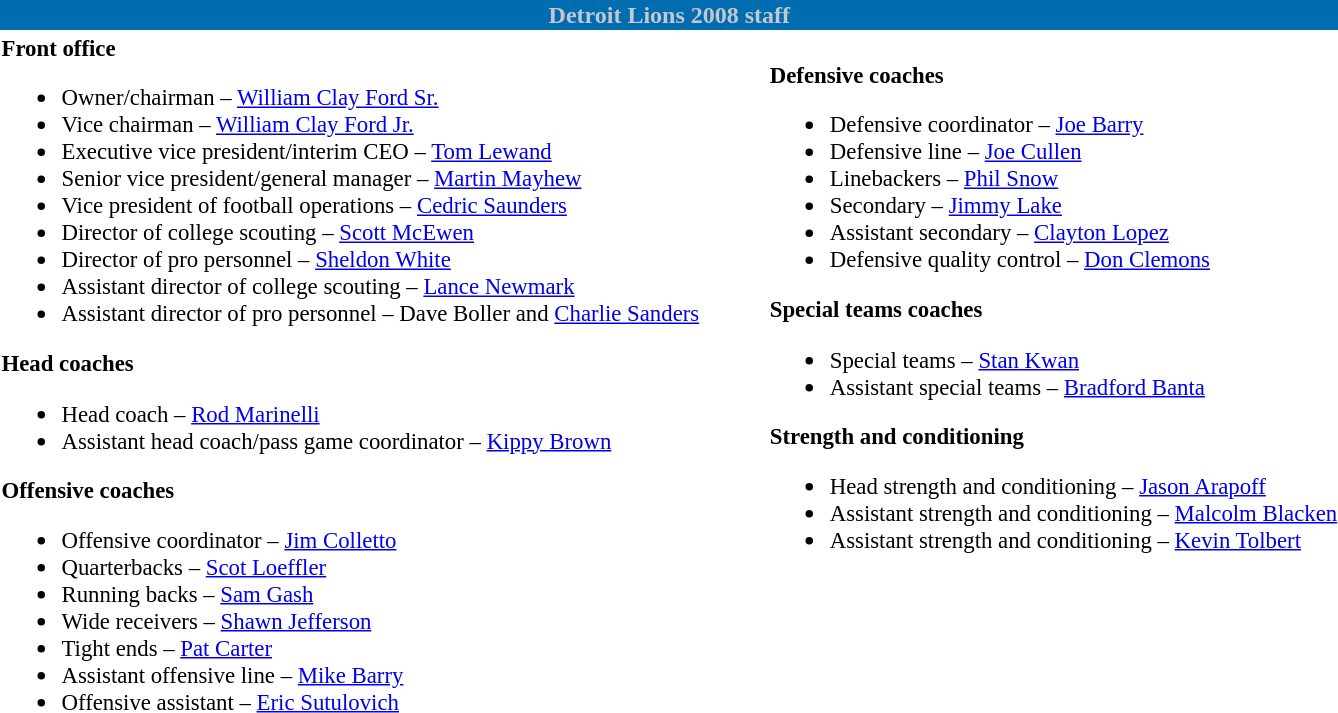<table class="toccolours" style="text-align:left">
<tr>
<th colspan="7" style="background:#006db0;color:#c5c7cf;text-align:center">Detroit Lions 2008 staff</th>
</tr>
<tr>
<td style="font-size:95%;vertical-align:top"><strong>Front office</strong><br><ul><li>Owner/chairman – <a href='#'>William Clay Ford Sr.</a></li><li>Vice chairman – <a href='#'>William Clay Ford Jr.</a></li><li>Executive vice president/interim CEO – <a href='#'>Tom Lewand</a></li><li>Senior vice president/general manager – <a href='#'>Martin Mayhew</a></li><li>Vice president of football operations – <a href='#'>Cedric Saunders</a></li><li>Director of college scouting – <a href='#'>Scott McEwen</a></li><li>Director of pro personnel – <a href='#'>Sheldon White</a></li><li>Assistant director of college scouting – <a href='#'>Lance Newmark</a></li><li>Assistant director of pro personnel – Dave Boller and <a href='#'>Charlie Sanders</a></li></ul><strong>Head coaches</strong><ul><li>Head coach – <a href='#'>Rod Marinelli</a></li><li>Assistant head coach/pass game coordinator – <a href='#'>Kippy Brown</a></li></ul><strong>Offensive coaches</strong><ul><li>Offensive coordinator – <a href='#'>Jim Colletto</a></li><li>Quarterbacks – <a href='#'>Scot Loeffler</a></li><li>Running backs – <a href='#'>Sam Gash</a></li><li>Wide receivers – <a href='#'>Shawn Jefferson</a></li><li>Tight ends – <a href='#'>Pat Carter</a></li><li>Assistant offensive line – <a href='#'>Mike Barry</a></li><li>Offensive assistant – <a href='#'>Eric Sutulovich</a></li></ul></td>
<td width="35"> </td>
<td valign="top"></td>
<td style="font-size:95%;vertical-align:top"><br><strong>Defensive coaches</strong><ul><li>Defensive coordinator – <a href='#'>Joe Barry</a></li><li>Defensive line – <a href='#'>Joe Cullen</a></li><li>Linebackers – <a href='#'>Phil Snow</a></li><li>Secondary – <a href='#'>Jimmy Lake</a></li><li>Assistant secondary – <a href='#'>Clayton Lopez</a></li><li>Defensive quality control – <a href='#'>Don Clemons</a></li></ul><strong>Special teams coaches</strong><ul><li>Special teams – <a href='#'>Stan Kwan</a></li><li>Assistant special teams – <a href='#'>Bradford Banta</a></li></ul><strong>Strength and conditioning</strong><ul><li>Head strength and conditioning – <a href='#'>Jason Arapoff</a></li><li>Assistant strength and conditioning – <a href='#'>Malcolm Blacken</a></li><li>Assistant strength and conditioning – <a href='#'>Kevin Tolbert</a></li></ul></td>
</tr>
</table>
